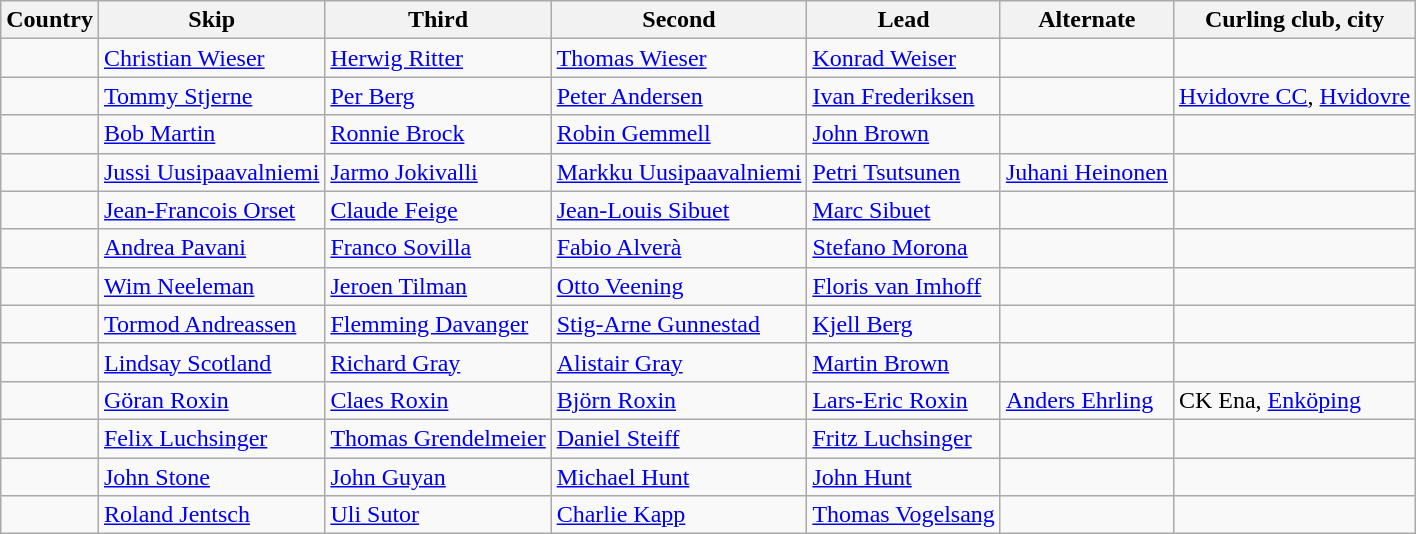<table class="wikitable">
<tr>
<th>Country</th>
<th>Skip</th>
<th>Third</th>
<th>Second</th>
<th>Lead</th>
<th>Alternate</th>
<th>Curling club, city</th>
</tr>
<tr>
<td></td>
<td><a href='#'>Christian Wieser</a></td>
<td><a href='#'>Herwig Ritter</a></td>
<td><a href='#'>Thomas Wieser</a></td>
<td><a href='#'>Konrad Weiser</a></td>
<td></td>
<td></td>
</tr>
<tr>
<td></td>
<td><a href='#'>Tommy Stjerne</a></td>
<td><a href='#'>Per Berg</a></td>
<td><a href='#'>Peter Andersen</a></td>
<td><a href='#'>Ivan Frederiksen</a></td>
<td></td>
<td><a href='#'>Hvidovre CC</a>, <a href='#'>Hvidovre</a></td>
</tr>
<tr>
<td></td>
<td><a href='#'>Bob Martin</a></td>
<td><a href='#'>Ronnie Brock</a></td>
<td><a href='#'>Robin Gemmell</a></td>
<td><a href='#'>John Brown</a></td>
<td></td>
<td></td>
</tr>
<tr>
<td></td>
<td><a href='#'>Jussi Uusipaavalniemi</a></td>
<td><a href='#'>Jarmo Jokivalli</a></td>
<td><a href='#'>Markku Uusipaavalniemi</a></td>
<td><a href='#'>Petri Tsutsunen</a></td>
<td><a href='#'>Juhani Heinonen</a></td>
<td></td>
</tr>
<tr>
<td></td>
<td><a href='#'>Jean-Francois Orset</a></td>
<td><a href='#'>Claude Feige</a></td>
<td><a href='#'>Jean-Louis Sibuet</a></td>
<td><a href='#'>Marc Sibuet</a></td>
<td></td>
<td></td>
</tr>
<tr>
<td></td>
<td><a href='#'>Andrea Pavani</a></td>
<td><a href='#'>Franco Sovilla</a></td>
<td><a href='#'>Fabio Alverà</a></td>
<td><a href='#'>Stefano Morona</a></td>
<td></td>
<td></td>
</tr>
<tr>
<td></td>
<td><a href='#'>Wim Neeleman</a></td>
<td><a href='#'>Jeroen Tilman</a></td>
<td><a href='#'>Otto Veening</a></td>
<td><a href='#'>Floris van Imhoff</a></td>
<td></td>
<td></td>
</tr>
<tr>
<td></td>
<td><a href='#'>Tormod Andreassen</a></td>
<td><a href='#'>Flemming Davanger</a></td>
<td><a href='#'>Stig-Arne Gunnestad</a></td>
<td><a href='#'>Kjell Berg</a></td>
<td></td>
<td></td>
</tr>
<tr>
<td></td>
<td><a href='#'>Lindsay Scotland</a></td>
<td><a href='#'>Richard Gray</a></td>
<td><a href='#'>Alistair Gray</a></td>
<td><a href='#'>Martin Brown</a></td>
<td></td>
<td></td>
</tr>
<tr>
<td></td>
<td><a href='#'>Göran Roxin</a></td>
<td><a href='#'>Claes Roxin</a></td>
<td><a href='#'>Björn Roxin</a></td>
<td><a href='#'>Lars-Eric Roxin</a></td>
<td><a href='#'>Anders Ehrling</a></td>
<td>CK Ena, <a href='#'>Enköping</a></td>
</tr>
<tr>
<td></td>
<td><a href='#'>Felix Luchsinger</a></td>
<td><a href='#'>Thomas Grendelmeier</a></td>
<td><a href='#'>Daniel Steiff</a></td>
<td><a href='#'>Fritz Luchsinger</a></td>
<td></td>
<td></td>
</tr>
<tr>
<td></td>
<td><a href='#'>John Stone</a></td>
<td><a href='#'>John Guyan</a></td>
<td><a href='#'>Michael Hunt</a></td>
<td><a href='#'>John Hunt</a></td>
<td></td>
<td></td>
</tr>
<tr>
<td></td>
<td><a href='#'>Roland Jentsch</a></td>
<td><a href='#'>Uli Sutor</a></td>
<td><a href='#'>Charlie Kapp</a></td>
<td><a href='#'>Thomas Vogelsang</a></td>
<td></td>
<td></td>
</tr>
</table>
